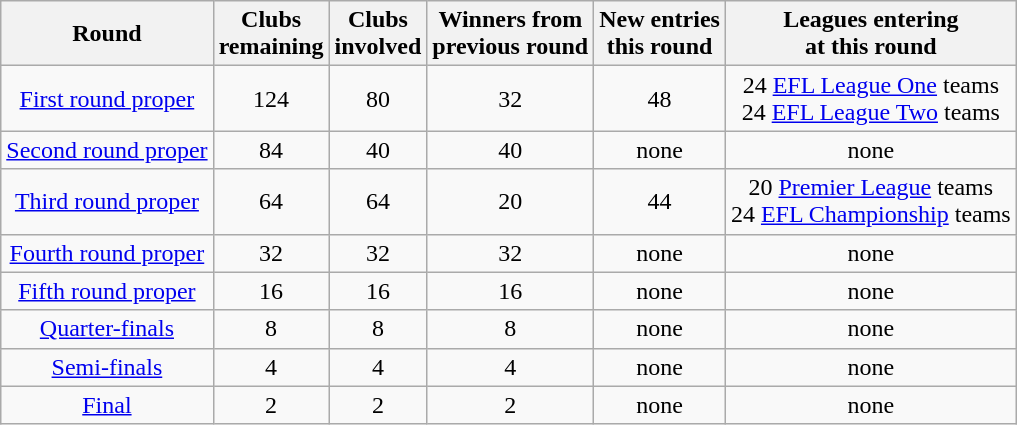<table class="wikitable" style="text-align:center">
<tr>
<th>Round</th>
<th>Clubs<br>remaining</th>
<th>Clubs<br>involved</th>
<th>Winners from<br>previous round</th>
<th>New entries<br>this round</th>
<th>Leagues entering<br>at this round</th>
</tr>
<tr>
<td><a href='#'>First round proper</a></td>
<td>124</td>
<td>80</td>
<td>32</td>
<td>48</td>
<td>24 <a href='#'>EFL League One</a> teams <br> 24 <a href='#'>EFL League Two</a> teams</td>
</tr>
<tr>
<td><a href='#'>Second round proper</a></td>
<td>84</td>
<td>40</td>
<td>40</td>
<td>none</td>
<td>none</td>
</tr>
<tr>
<td><a href='#'>Third round proper</a></td>
<td>64</td>
<td>64</td>
<td>20</td>
<td>44</td>
<td>20 <a href='#'>Premier League</a> teams <br>24 <a href='#'>EFL Championship</a> teams</td>
</tr>
<tr>
<td><a href='#'>Fourth round proper</a></td>
<td>32</td>
<td>32</td>
<td>32</td>
<td>none</td>
<td>none</td>
</tr>
<tr>
<td><a href='#'>Fifth round proper</a></td>
<td>16</td>
<td>16</td>
<td>16</td>
<td>none</td>
<td>none</td>
</tr>
<tr>
<td><a href='#'>Quarter-finals</a></td>
<td>8</td>
<td>8</td>
<td>8</td>
<td>none</td>
<td>none</td>
</tr>
<tr>
<td><a href='#'>Semi-finals</a></td>
<td>4</td>
<td>4</td>
<td>4</td>
<td>none</td>
<td>none</td>
</tr>
<tr>
<td><a href='#'>Final</a></td>
<td>2</td>
<td>2</td>
<td>2</td>
<td>none</td>
<td>none</td>
</tr>
</table>
